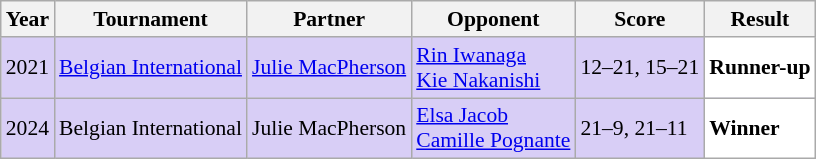<table class="sortable wikitable" style="font-size: 90%;">
<tr>
<th>Year</th>
<th>Tournament</th>
<th>Partner</th>
<th>Opponent</th>
<th>Score</th>
<th>Result</th>
</tr>
<tr style="background:#D8CEF6">
<td align="center">2021</td>
<td align="left"><a href='#'>Belgian International</a></td>
<td align="left"> <a href='#'>Julie MacPherson</a></td>
<td align="left"> <a href='#'>Rin Iwanaga</a><br> <a href='#'>Kie Nakanishi</a></td>
<td align="left">12–21, 15–21</td>
<td style="text-align:left; background:white"> <strong>Runner-up</strong></td>
</tr>
<tr style="background:#D8CEF6">
<td align="center">2024</td>
<td align="left">Belgian International</td>
<td align="left"> Julie MacPherson</td>
<td align="left"> <a href='#'>Elsa Jacob</a><br> <a href='#'>Camille Pognante</a></td>
<td align="left">21–9, 21–11</td>
<td style="text-align:left; background:white"> <strong>Winner</strong></td>
</tr>
</table>
